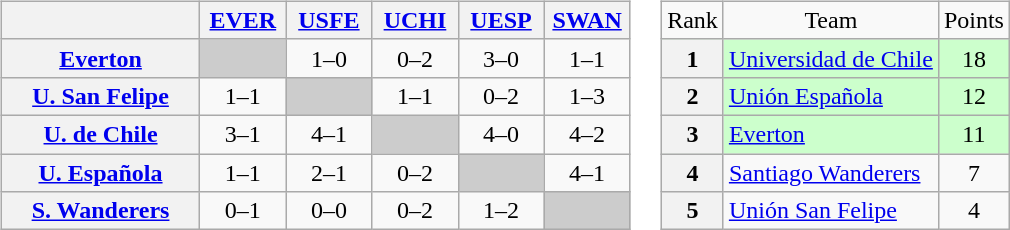<table>
<tr>
<td><br><table class="wikitable" style="text-align:center">
<tr>
<th width="125"> </th>
<th width="50"><a href='#'>EVER</a></th>
<th width="50"><a href='#'>USFE</a></th>
<th width="50"><a href='#'>UCHI</a></th>
<th width="50"><a href='#'>UESP</a></th>
<th width="50"><a href='#'>SWAN</a></th>
</tr>
<tr>
<th><a href='#'>Everton</a></th>
<td bgcolor="#CCCCCC"></td>
<td>1–0</td>
<td>0–2</td>
<td>3–0</td>
<td>1–1</td>
</tr>
<tr>
<th><a href='#'>U. San Felipe</a></th>
<td>1–1</td>
<td bgcolor="#CCCCCC"></td>
<td>1–1</td>
<td>0–2</td>
<td>1–3</td>
</tr>
<tr>
<th><a href='#'>U. de Chile</a></th>
<td>3–1</td>
<td>4–1</td>
<td bgcolor="#CCCCCC"></td>
<td>4–0</td>
<td>4–2</td>
</tr>
<tr>
<th><a href='#'>U. Española</a></th>
<td>1–1</td>
<td>2–1</td>
<td>0–2</td>
<td bgcolor="#CCCCCC"></td>
<td>4–1</td>
</tr>
<tr>
<th><a href='#'>S. Wanderers</a></th>
<td>0–1</td>
<td>0–0</td>
<td>0–2</td>
<td>1–2</td>
<td bgcolor="#CCCCCC"></td>
</tr>
</table>
</td>
<td><br><table class="wikitable" style="text-align: center;">
<tr>
<td>Rank</td>
<td>Team</td>
<td>Points</td>
</tr>
<tr bgcolor=#ccffcc>
<th>1</th>
<td style="text-align: left;"><a href='#'>Universidad de Chile</a></td>
<td>18</td>
</tr>
<tr bgcolor=#ccffcc>
<th>2</th>
<td style="text-align: left;"><a href='#'>Unión Española</a></td>
<td>12</td>
</tr>
<tr bgcolor="#ccffcc">
<th>3</th>
<td style="text-align: left;"><a href='#'>Everton</a></td>
<td>11</td>
</tr>
<tr>
<th>4</th>
<td style="text-align: left;"><a href='#'>Santiago Wanderers</a></td>
<td>7</td>
</tr>
<tr>
<th>5</th>
<td style="text-align: left;"><a href='#'>Unión San Felipe</a></td>
<td>4</td>
</tr>
</table>
</td>
</tr>
</table>
